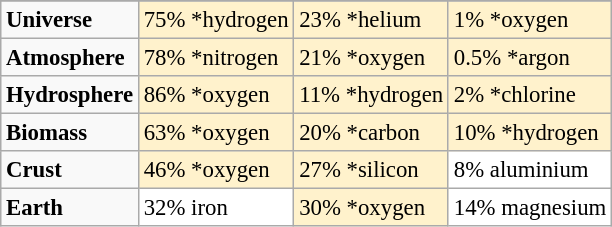<table class="wikitable floatright" style="font-size: 95%; white-space:nowrap;">
<tr>
</tr>
<tr>
<td><strong>Universe</strong></td>
<td style="background-color:#FFF2CC">75% *hydrogen</td>
<td style="background-color:#FFF2CC">23% *helium</td>
<td style="background-color:#FFF2CC">1% *oxygen<br></td>
</tr>
<tr>
<td><strong>Atmosphere</strong></td>
<td style="background-color:#FFF2CC">78% *nitrogen</td>
<td style="background-color:#FFF2CC">21% *oxygen</td>
<td style="background-color:#FFF2CC">0.5% *argon<br></td>
</tr>
<tr>
<td><strong>Hydrosphere</strong></td>
<td style="background-color:#FFF2CC">86% *oxygen</td>
<td style="background-color:#FFF2CC">11% *hydrogen</td>
<td style="background-color:#FFF2CC">2% *chlorine<br></td>
</tr>
<tr>
<td><strong>Biomass</strong></td>
<td style="background-color:#FFF2CC">63% *oxygen</td>
<td style="background-color:#FFF2CC">20% *carbon</td>
<td style="background-color:#FFF2CC">10% *hydrogen<br></td>
</tr>
<tr>
<td><strong>Crust</strong></td>
<td style="background-color:#FFF2CC">46% *oxygen</td>
<td style="background-color:#FFF2CC">27% *silicon</td>
<td style="background-color:white">8% aluminium<br></td>
</tr>
<tr>
<td><strong>Earth</strong></td>
<td style="background-color:white">32% iron</td>
<td style="background-color:#FFF2CC">30% *oxygen</td>
<td style="background-color:white">14% magnesium<br></td>
</tr>
</table>
